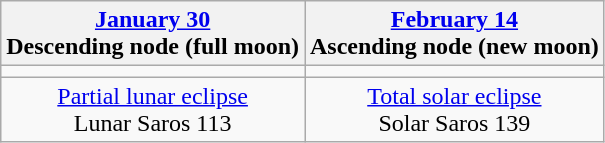<table class="wikitable">
<tr>
<th><a href='#'>January 30</a><br>Descending node (full moon)</th>
<th><a href='#'>February 14</a><br>Ascending node (new moon)</th>
</tr>
<tr>
<td></td>
<td></td>
</tr>
<tr align=center>
<td><a href='#'>Partial lunar eclipse</a><br>Lunar Saros 113</td>
<td><a href='#'>Total solar eclipse</a><br>Solar Saros 139</td>
</tr>
</table>
